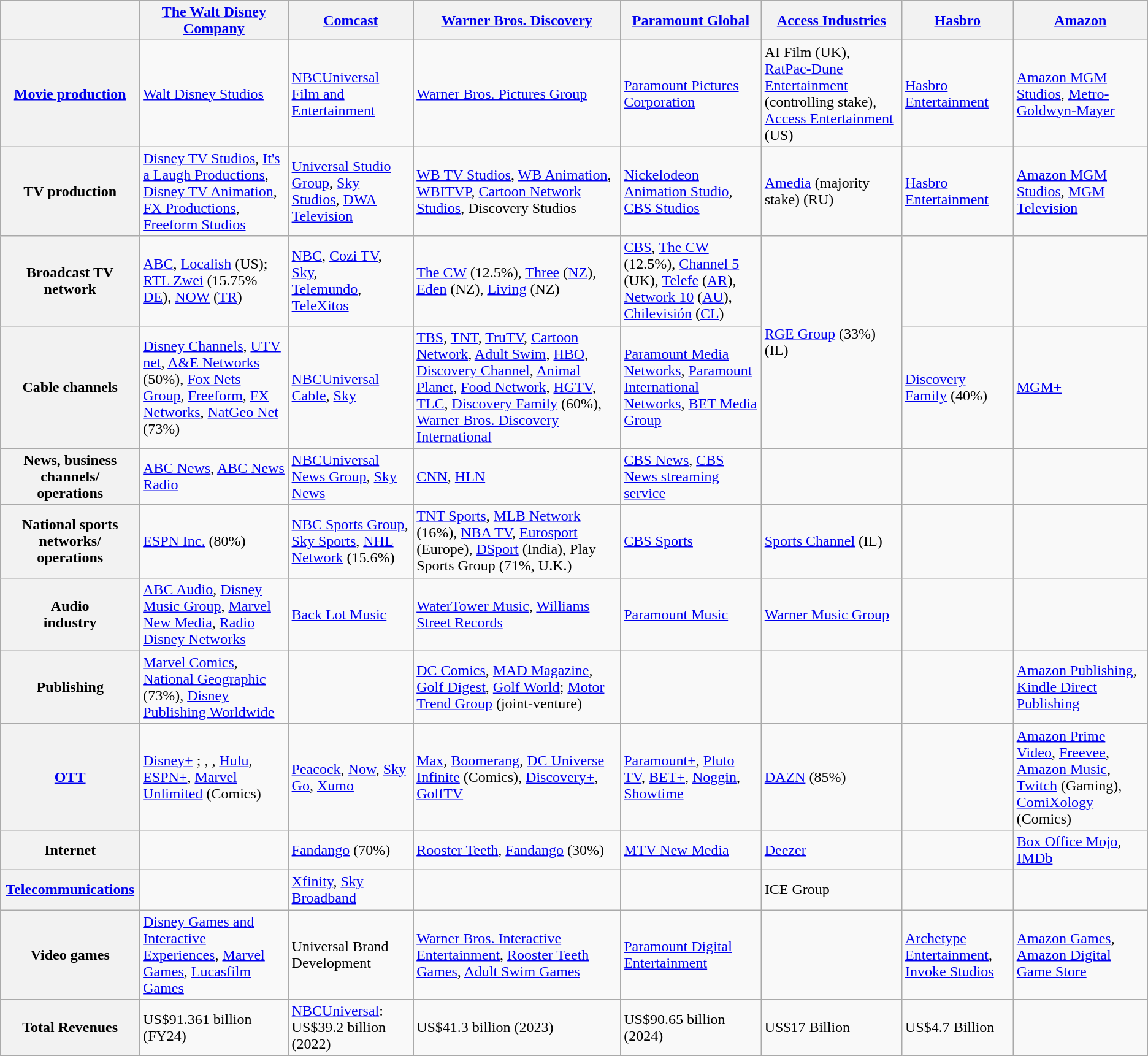<table class="wikitable sortable">
<tr style="background:#EFEFEF">
<th></th>
<th><a href='#'>The Walt Disney Company</a></th>
<th><a href='#'>Comcast</a></th>
<th><a href='#'>Warner Bros. Discovery</a></th>
<th><a href='#'>Paramount Global</a></th>
<th><a href='#'>Access Industries</a></th>
<th><a href='#'>Hasbro</a></th>
<th><a href='#'>Amazon</a></th>
</tr>
<tr>
<th><a href='#'>Movie production</a></th>
<td><a href='#'>Walt Disney Studios</a></td>
<td><a href='#'>NBCUniversal Film and Entertainment</a></td>
<td><a href='#'>Warner Bros. Pictures Group</a></td>
<td><a href='#'>Paramount Pictures Corporation</a></td>
<td>AI Film (UK), <a href='#'>RatPac-Dune Entertainment</a> (controlling stake), <a href='#'>Access Entertainment</a> (US)</td>
<td><a href='#'>Hasbro Entertainment</a></td>
<td><a href='#'>Amazon MGM Studios</a>, <a href='#'>Metro-Goldwyn-Mayer</a></td>
</tr>
<tr>
<th>TV production</th>
<td><a href='#'>Disney TV Studios</a>, <a href='#'>It's a Laugh Productions</a>, <a href='#'>Disney TV Animation</a>, <a href='#'>FX Productions</a>, <a href='#'>Freeform Studios</a></td>
<td><a href='#'>Universal Studio Group</a>, <a href='#'>Sky Studios</a>, <a href='#'>DWA Television</a></td>
<td><a href='#'>WB TV Studios</a>, <a href='#'>WB Animation</a>, <a href='#'>WBITVP</a>, <a href='#'>Cartoon Network Studios</a>, Discovery Studios</td>
<td><a href='#'>Nickelodeon Animation Studio</a>, <a href='#'>CBS Studios</a></td>
<td><a href='#'>Amedia</a> (majority stake) (RU)</td>
<td><a href='#'>Hasbro Entertainment</a></td>
<td><a href='#'>Amazon MGM Studios</a>, <a href='#'>MGM Television</a></td>
</tr>
<tr>
<th>Broadcast TV network</th>
<td><a href='#'>ABC</a>, <a href='#'>Localish</a> (US); <a href='#'>RTL Zwei</a> (15.75% <a href='#'>DE</a>), <a href='#'>NOW</a> (<a href='#'>TR</a>)</td>
<td><a href='#'>NBC</a>, <a href='#'>Cozi TV</a>, <a href='#'>Sky</a>,<br><a href='#'>Telemundo</a>, <a href='#'>TeleXitos</a></td>
<td><a href='#'>The CW</a> (12.5%), <a href='#'>Three</a> (<a href='#'>NZ</a>), <a href='#'>Eden</a> (NZ), <a href='#'>Living</a> (NZ)</td>
<td><a href='#'>CBS</a>, <a href='#'>The CW</a> (12.5%), <a href='#'>Channel 5</a> (UK), <a href='#'>Telefe</a> (<a href='#'>AR</a>), <a href='#'>Network 10</a> (<a href='#'>AU</a>), <a href='#'>Chilevisión</a> (<a href='#'>CL</a>)</td>
<td rowspan=2><a href='#'>RGE Group</a> (33%) (IL)</td>
<td></td>
<td></td>
</tr>
<tr>
<th>Cable channels</th>
<td><a href='#'>Disney Channels</a>, <a href='#'>UTV net</a>, <a href='#'>A&E Networks</a> (50%), <a href='#'>Fox Nets Group</a>, <a href='#'>Freeform</a>, <a href='#'>FX Networks</a>, <a href='#'>NatGeo Net</a> (73%)</td>
<td><a href='#'>NBCUniversal Cable</a>, <a href='#'>Sky</a></td>
<td><a href='#'>TBS</a>, <a href='#'>TNT</a>, <a href='#'>TruTV</a>, <a href='#'>Cartoon Network</a>, <a href='#'>Adult Swim</a>, <a href='#'>HBO</a>, <a href='#'>Discovery Channel</a>, <a href='#'>Animal Planet</a>, <a href='#'>Food Network</a>, <a href='#'>HGTV</a>, <a href='#'>TLC</a>, <a href='#'>Discovery Family</a> (60%), <a href='#'>Warner Bros. Discovery International</a></td>
<td><a href='#'>Paramount Media Networks</a>, <a href='#'>Paramount International Networks</a>, <a href='#'>BET Media Group</a></td>
<td><a href='#'>Discovery Family</a> (40%)</td>
<td><a href='#'>MGM+</a></td>
</tr>
<tr>
<th>News, business channels/<br>operations</th>
<td><a href='#'>ABC News</a>, <a href='#'>ABC News Radio</a></td>
<td><a href='#'>NBCUniversal News Group</a>, <a href='#'>Sky News</a></td>
<td><a href='#'>CNN</a>, <a href='#'>HLN</a></td>
<td><a href='#'>CBS News</a>, <a href='#'>CBS News streaming service</a></td>
<td></td>
<td></td>
<td></td>
</tr>
<tr>
<th>National sports networks/<br>operations</th>
<td><a href='#'>ESPN Inc.</a> (80%)</td>
<td><a href='#'>NBC Sports Group</a>, <a href='#'>Sky Sports</a>, <a href='#'>NHL Network</a> (15.6%)</td>
<td><a href='#'>TNT Sports</a>, <a href='#'>MLB Network</a> (16%), <a href='#'>NBA TV</a>, <a href='#'>Eurosport</a> (Europe), <a href='#'>DSport</a> (India), Play Sports Group (71%, U.K.)</td>
<td><a href='#'>CBS Sports</a></td>
<td><a href='#'>Sports Channel</a> (IL)</td>
<td></td>
<td></td>
</tr>
<tr>
<th>Audio <br>industry</th>
<td><a href='#'>ABC Audio</a>, <a href='#'>Disney Music Group</a>, <a href='#'>Marvel New Media</a>, <a href='#'>Radio Disney Networks</a></td>
<td><a href='#'>Back Lot Music</a></td>
<td><a href='#'>WaterTower Music</a>, <a href='#'>Williams Street Records</a></td>
<td><a href='#'>Paramount Music</a></td>
<td><a href='#'>Warner Music Group</a></td>
<td></td>
<td></td>
</tr>
<tr>
<th>Publishing</th>
<td><a href='#'>Marvel Comics</a>, <a href='#'>National Geographic</a> (73%), <a href='#'>Disney Publishing Worldwide</a></td>
<td></td>
<td><a href='#'>DC Comics</a>, <a href='#'>MAD Magazine</a>, <a href='#'>Golf Digest</a>, <a href='#'>Golf World</a>; <a href='#'>Motor Trend Group</a> (joint-venture)</td>
<td></td>
<td></td>
<td></td>
<td><a href='#'>Amazon Publishing</a>, <a href='#'>Kindle Direct Publishing</a></td>
</tr>
<tr>
<th><a href='#'>OTT</a></th>
<td><a href='#'>Disney+</a> ; , , <a href='#'>Hulu</a>, <a href='#'>ESPN+</a>, <a href='#'>Marvel Unlimited</a> (Comics)</td>
<td><a href='#'>Peacock</a>, <a href='#'>Now</a>, <a href='#'>Sky Go</a>, <a href='#'>Xumo</a></td>
<td><a href='#'>Max</a>, <a href='#'>Boomerang</a>, <a href='#'>DC Universe Infinite</a> (Comics), <a href='#'>Discovery+</a>, <a href='#'>GolfTV</a></td>
<td><a href='#'>Paramount+</a>, <a href='#'>Pluto TV</a>, <a href='#'>BET+</a>, <a href='#'>Noggin</a>, <a href='#'>Showtime</a></td>
<td><a href='#'>DAZN</a> (85%)</td>
<td></td>
<td><a href='#'>Amazon Prime Video</a>, <a href='#'>Freevee</a>, <a href='#'>Amazon Music</a>, <a href='#'>Twitch</a> (Gaming), <a href='#'>ComiXology</a> (Comics)</td>
</tr>
<tr>
<th>Internet</th>
<td></td>
<td><a href='#'>Fandango</a> (70%)</td>
<td><a href='#'>Rooster Teeth</a>, <a href='#'>Fandango</a> (30%)</td>
<td><a href='#'>MTV New Media</a></td>
<td><a href='#'>Deezer</a></td>
<td></td>
<td><a href='#'>Box Office Mojo</a>, <a href='#'>IMDb</a></td>
</tr>
<tr>
<th><a href='#'>Telecommunications</a></th>
<td></td>
<td><a href='#'>Xfinity</a>, <a href='#'>Sky Broadband</a></td>
<td></td>
<td></td>
<td>ICE Group</td>
<td></td>
<td></td>
</tr>
<tr>
<th>Video games</th>
<td><a href='#'>Disney Games and Interactive Experiences</a>, <a href='#'>Marvel Games</a>, <a href='#'>Lucasfilm Games</a></td>
<td>Universal Brand Development</td>
<td><a href='#'>Warner Bros. Interactive Entertainment</a>, <a href='#'>Rooster Teeth Games</a>, <a href='#'>Adult Swim Games</a></td>
<td><a href='#'>Paramount Digital Entertainment</a></td>
<td></td>
<td><a href='#'>Archetype Entertainment</a>, <a href='#'>Invoke Studios</a></td>
<td><a href='#'>Amazon Games</a>, <a href='#'>Amazon Digital Game Store</a></td>
</tr>
<tr>
<th>Total Revenues</th>
<td>US$91.361 billion (FY24)</td>
<td><a href='#'>NBCUniversal</a>: US$39.2 billion (2022)</td>
<td>US$41.3 billion (2023)</td>
<td>US$90.65 billion (2024)</td>
<td>US$17 Billion</td>
<td>US$4.7 Billion</td>
<td></td>
</tr>
</table>
